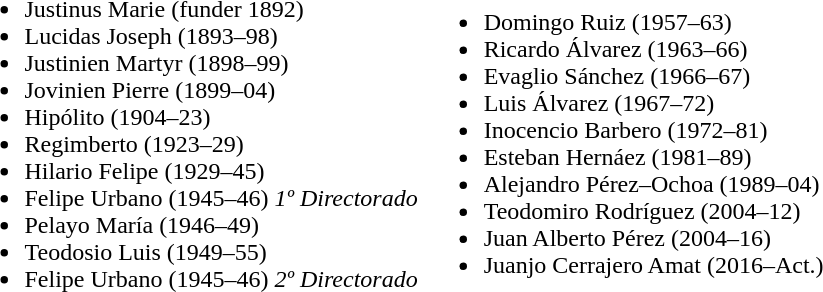<table>
<tr style="vertical–align: top;">
<td><br><ul><li> Justinus Marie (funder 1892)</li><li> Lucidas Joseph (1893–98)</li><li> Justinien Martyr (1898–99)</li><li> Jovinien Pierre (1899–04)</li><li> Hipólito (1904–23)</li><li> Regimberto  (1923–29)</li><li> Hilario Felipe (1929–45)</li><li> Felipe Urbano (1945–46) <em>1º Directorado</em></li><li> Pelayo María (1946–49)</li><li> Teodosio Luis (1949–55)</li><li> Felipe Urbano (1945–46) <em>2º Directorado</em></li></ul></td>
<td><br><ul><li> Domingo Ruiz (1957–63)</li><li> Ricardo Álvarez (1963–66)</li><li> Evaglio Sánchez (1966–67)</li><li> Luis Álvarez (1967–72)</li><li> Inocencio Barbero (1972–81)</li><li> Esteban Hernáez (1981–89)</li><li> Alejandro Pérez–Ochoa (1989–04)</li><li> Teodomiro Rodríguez (2004–12)</li><li> Juan Alberto Pérez (2004–16)</li><li> Juanjo Cerrajero Amat (2016–Act.)</li></ul></td>
</tr>
</table>
